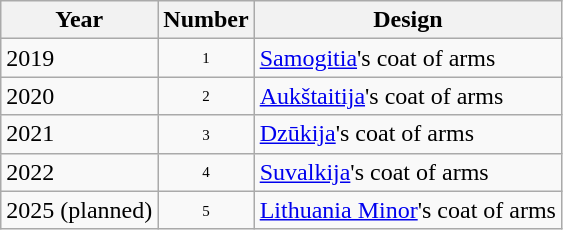<table class="wikitable" align="center">
<tr>
<th>Year</th>
<th>Number</th>
<th>Design</th>
</tr>
<tr>
<td>2019</td>
<td style="text-align:center; font-size:10px;">1</td>
<td><a href='#'>Samogitia</a>'s coat of arms</td>
</tr>
<tr>
<td>2020</td>
<td style="text-align:center; font-size:10px;">2</td>
<td><a href='#'>Aukštaitija</a>'s coat of arms</td>
</tr>
<tr>
<td>2021</td>
<td style="text-align:center; font-size:10px;">3</td>
<td><a href='#'>Dzūkija</a>'s coat of arms</td>
</tr>
<tr>
<td>2022</td>
<td style="text-align:center; font-size:10px;">4</td>
<td><a href='#'>Suvalkija</a>'s coat of arms</td>
</tr>
<tr>
<td>2025 (planned)</td>
<td style="text-align:center; font-size:10px;">5</td>
<td><a href='#'>Lithuania Minor</a>'s coat of arms</td>
</tr>
</table>
